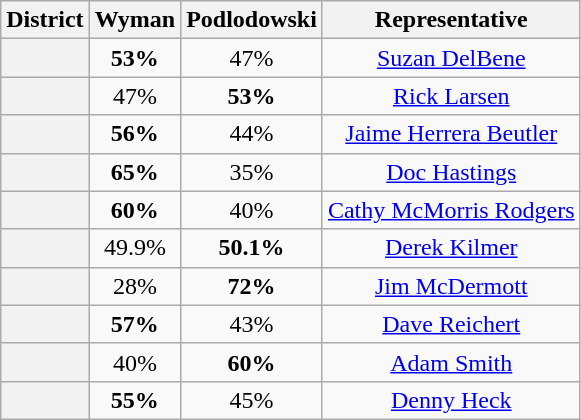<table class=wikitable>
<tr>
<th>District</th>
<th>Wyman</th>
<th>Podlodowski</th>
<th>Representative</th>
</tr>
<tr align=center>
<th></th>
<td><strong>53%</strong></td>
<td>47%</td>
<td><a href='#'>Suzan DelBene</a></td>
</tr>
<tr align=center>
<th></th>
<td>47%</td>
<td><strong>53%</strong></td>
<td><a href='#'>Rick Larsen</a></td>
</tr>
<tr align=center>
<th></th>
<td><strong>56%</strong></td>
<td>44%</td>
<td><a href='#'>Jaime Herrera Beutler</a></td>
</tr>
<tr align=center>
<th></th>
<td><strong>65%</strong></td>
<td>35%</td>
<td><a href='#'>Doc Hastings</a></td>
</tr>
<tr align=center>
<th></th>
<td><strong>60%</strong></td>
<td>40%</td>
<td><a href='#'>Cathy McMorris Rodgers</a></td>
</tr>
<tr align=center>
<th></th>
<td>49.9%</td>
<td><strong>50.1%</strong></td>
<td><a href='#'>Derek Kilmer</a></td>
</tr>
<tr align=center>
<th rowspan=1 ></th>
<td rowspan=1>28%</td>
<td rowspan=1><strong>72%</strong></td>
<td><a href='#'>Jim McDermott</a></td>
</tr>
<tr align=center>
<th></th>
<td><strong>57%</strong></td>
<td>43%</td>
<td><a href='#'>Dave Reichert</a></td>
</tr>
<tr align=center>
<th></th>
<td>40%</td>
<td><strong>60%</strong></td>
<td><a href='#'>Adam Smith</a></td>
</tr>
<tr align=center>
<th></th>
<td><strong>55%</strong></td>
<td>45%</td>
<td><a href='#'>Denny Heck</a></td>
</tr>
</table>
